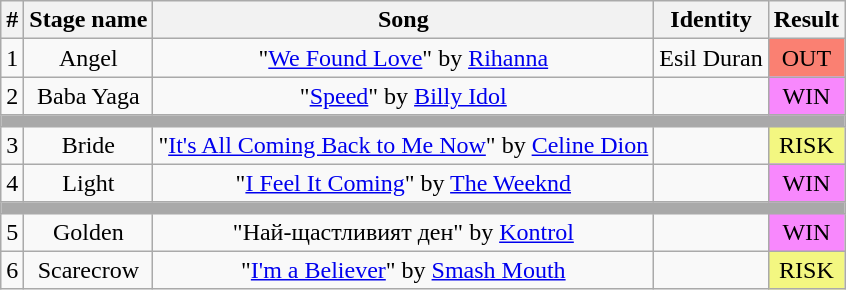<table class="wikitable plainrowheaders" style="text-align: center;">
<tr>
<th>#</th>
<th>Stage name</th>
<th>Song</th>
<th>Identity</th>
<th>Result</th>
</tr>
<tr>
<td>1</td>
<td>Angel</td>
<td>"<a href='#'>We Found Love</a>" by <a href='#'>Rihanna</a></td>
<td>Esil Duran</td>
<td bgcolor=salmon>OUT</td>
</tr>
<tr>
<td>2</td>
<td>Baba Yaga</td>
<td>"<a href='#'>Speed</a>" by <a href='#'>Billy Idol</a></td>
<td></td>
<td bgcolor="#F888FD">WIN</td>
</tr>
<tr>
<td colspan="5" style="background:darkgray"></td>
</tr>
<tr>
<td>3</td>
<td>Bride</td>
<td>"<a href='#'>It's All Coming Back to Me Now</a>" by <a href='#'>Celine Dion</a></td>
<td></td>
<td bgcolor="#F3F781">RISK</td>
</tr>
<tr>
<td>4</td>
<td>Light</td>
<td>"<a href='#'>I Feel It Coming</a>" by <a href='#'>The Weeknd</a></td>
<td></td>
<td bgcolor="#F888FD">WIN</td>
</tr>
<tr>
<td colspan="5" style="background:darkgray"></td>
</tr>
<tr>
<td>5</td>
<td>Golden</td>
<td>"Най-щастливият ден" by <a href='#'>Kontrol</a></td>
<td></td>
<td bgcolor="#F888FD">WIN</td>
</tr>
<tr>
<td>6</td>
<td>Scarecrow</td>
<td>"<a href='#'>I'm a Believer</a>" by <a href='#'>Smash Mouth</a></td>
<td></td>
<td bgcolor="#F3F781">RISK</td>
</tr>
</table>
